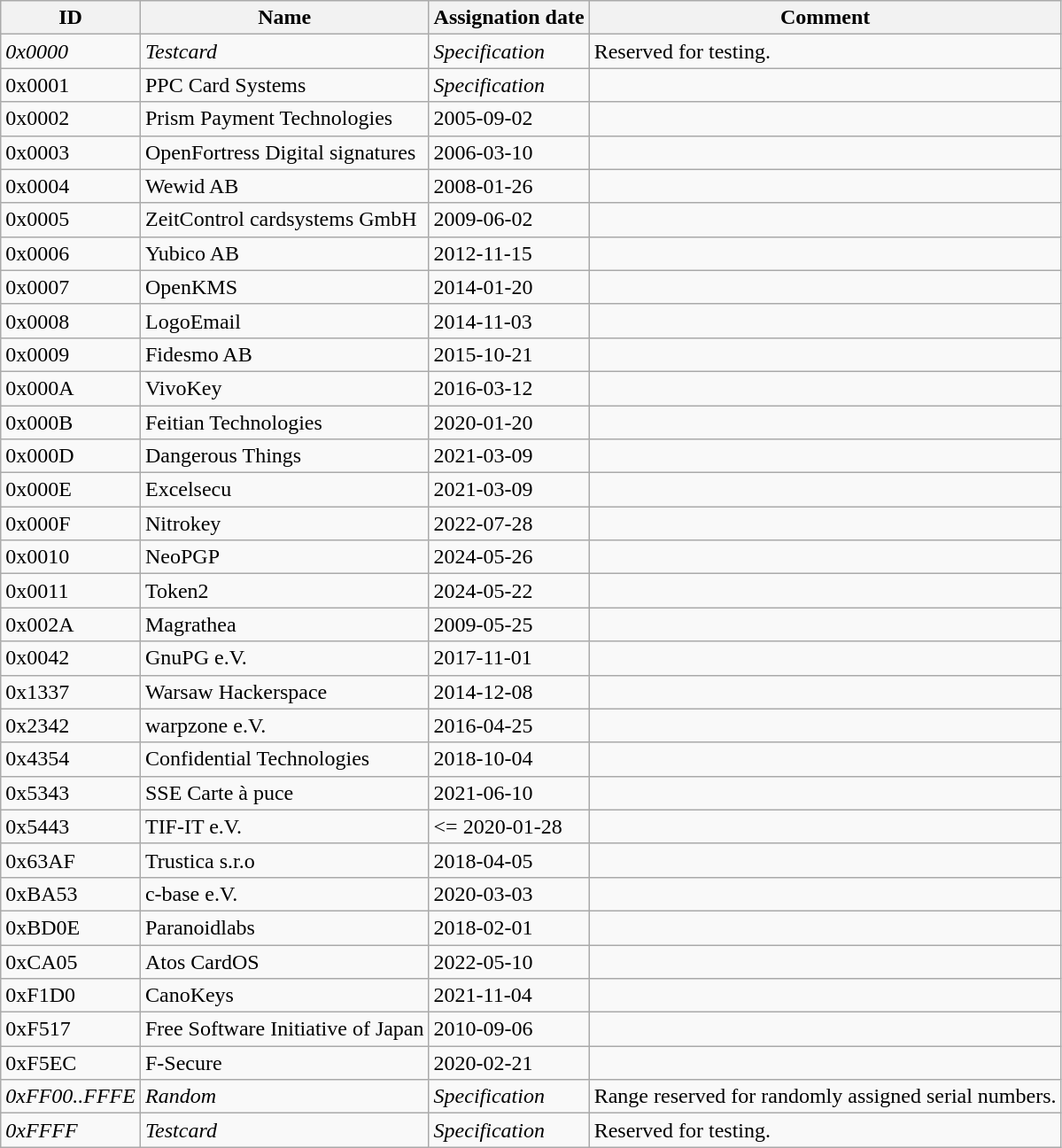<table class="wikitable">
<tr>
<th>ID</th>
<th>Name</th>
<th>Assignation date</th>
<th>Comment</th>
</tr>
<tr>
<td><em>0x0000</em></td>
<td><em>Testcard</em></td>
<td><em>Specification</em></td>
<td>Reserved for testing.</td>
</tr>
<tr>
<td>0x0001</td>
<td>PPC Card Systems</td>
<td><em>Specification</em></td>
<td></td>
</tr>
<tr>
<td>0x0002</td>
<td>Prism Payment Technologies</td>
<td>2005-09-02</td>
<td></td>
</tr>
<tr>
<td>0x0003</td>
<td>OpenFortress Digital signatures</td>
<td>2006-03-10</td>
<td></td>
</tr>
<tr>
<td>0x0004</td>
<td>Wewid AB</td>
<td>2008-01-26</td>
<td></td>
</tr>
<tr>
<td>0x0005</td>
<td>ZeitControl cardsystems GmbH</td>
<td>2009-06-02</td>
<td></td>
</tr>
<tr>
<td>0x0006</td>
<td>Yubico AB</td>
<td>2012-11-15</td>
<td></td>
</tr>
<tr>
<td>0x0007</td>
<td>OpenKMS</td>
<td>2014-01-20</td>
<td></td>
</tr>
<tr>
<td>0x0008</td>
<td>LogoEmail</td>
<td>2014-11-03</td>
<td></td>
</tr>
<tr>
<td>0x0009</td>
<td>Fidesmo AB</td>
<td>2015-10-21</td>
<td></td>
</tr>
<tr>
<td>0x000A</td>
<td>VivoKey</td>
<td>2016-03-12</td>
<td></td>
</tr>
<tr>
<td>0x000B</td>
<td>Feitian Technologies</td>
<td>2020-01-20</td>
<td></td>
</tr>
<tr>
<td>0x000D</td>
<td>Dangerous Things</td>
<td>2021-03-09</td>
<td></td>
</tr>
<tr>
<td>0x000E</td>
<td>Excelsecu</td>
<td>2021-03-09</td>
<td></td>
</tr>
<tr>
<td>0x000F</td>
<td>Nitrokey</td>
<td>2022-07-28</td>
<td></td>
</tr>
<tr>
<td>0x0010</td>
<td>NeoPGP</td>
<td>2024-05-26</td>
<td></td>
</tr>
<tr>
<td>0x0011</td>
<td>Token2</td>
<td>2024-05-22</td>
<td></td>
</tr>
<tr>
<td>0x002A</td>
<td>Magrathea</td>
<td>2009-05-25</td>
<td></td>
</tr>
<tr>
<td>0x0042</td>
<td>GnuPG e.V.</td>
<td>2017-11-01</td>
<td></td>
</tr>
<tr>
<td>0x1337</td>
<td>Warsaw Hackerspace</td>
<td>2014-12-08</td>
<td></td>
</tr>
<tr>
<td>0x2342</td>
<td>warpzone e.V.</td>
<td>2016-04-25</td>
<td></td>
</tr>
<tr>
<td>0x4354</td>
<td>Confidential Technologies</td>
<td>2018-10-04</td>
<td></td>
</tr>
<tr>
<td>0x5343</td>
<td>SSE Carte à puce</td>
<td>2021-06-10</td>
<td></td>
</tr>
<tr>
<td>0x5443</td>
<td>TIF-IT e.V.</td>
<td><= 2020-01-28</td>
<td></td>
</tr>
<tr>
<td>0x63AF</td>
<td>Trustica s.r.o</td>
<td>2018-04-05</td>
<td></td>
</tr>
<tr>
<td>0xBA53</td>
<td>c-base e.V.</td>
<td>2020-03-03</td>
<td></td>
</tr>
<tr>
<td>0xBD0E</td>
<td>Paranoidlabs</td>
<td>2018-02-01</td>
<td></td>
</tr>
<tr>
<td>0xCA05</td>
<td>Atos CardOS</td>
<td>2022-05-10</td>
<td></td>
</tr>
<tr>
<td>0xF1D0</td>
<td>CanoKeys</td>
<td>2021-11-04</td>
<td></td>
</tr>
<tr>
<td>0xF517</td>
<td>Free Software Initiative of Japan</td>
<td>2010-09-06</td>
<td></td>
</tr>
<tr>
<td>0xF5EC</td>
<td>F-Secure</td>
<td>2020-02-21</td>
<td></td>
</tr>
<tr>
<td><em>0xFF00..FFFE</em></td>
<td><em>Random</em></td>
<td><em>Specification</em></td>
<td>Range reserved for randomly assigned serial numbers.</td>
</tr>
<tr>
<td><em>0xFFFF</em></td>
<td><em>Testcard</em></td>
<td><em>Specification</em></td>
<td>Reserved for testing.</td>
</tr>
</table>
